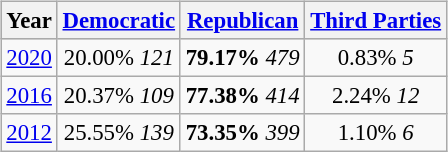<table class="wikitable"  style="float:right; margin:1em; font-size:95%;">
<tr style="background:lightgrey;">
<th>Year</th>
<th><a href='#'>Democratic</a></th>
<th><a href='#'>Republican</a></th>
<th><a href='#'>Third Parties</a></th>
</tr>
<tr>
<td align="center" ><a href='#'>2020</a></td>
<td align="center" >20.00% <em>121</em></td>
<td align="center" ><strong>79.17%</strong> <em>479</em></td>
<td align="center" >0.83% <em>5</em></td>
</tr>
<tr>
<td align="center" ><a href='#'>2016</a></td>
<td align="center" >20.37% <em>109</em></td>
<td align="center" ><strong>77.38%</strong> <em>414</em></td>
<td align="center" >2.24% <em>12</em></td>
</tr>
<tr>
<td align="center" ><a href='#'>2012</a></td>
<td align="center" >25.55% <em>139</em></td>
<td align="center" ><strong>73.35%</strong> <em>399</em></td>
<td align="center" >1.10% <em>6</em></td>
</tr>
</table>
